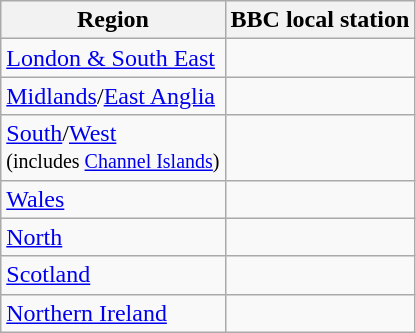<table class="wikitable sortable plainrowheaders">
<tr>
<th>Region</th>
<th>BBC local station</th>
</tr>
<tr>
<td><a href='#'>London & South East</a></td>
<td></td>
</tr>
<tr>
<td><a href='#'>Midlands</a>/<a href='#'>East Anglia</a></td>
<td></td>
</tr>
<tr>
<td><a href='#'>South</a>/<a href='#'>West</a><br><small>(includes <a href='#'>Channel Islands</a>)</small></td>
<td></td>
</tr>
<tr>
<td><a href='#'>Wales</a></td>
<td></td>
</tr>
<tr>
<td><a href='#'>North</a></td>
<td></td>
</tr>
<tr>
<td><a href='#'>Scotland</a></td>
<td></td>
</tr>
<tr>
<td><a href='#'>Northern Ireland</a></td>
<td></td>
</tr>
</table>
